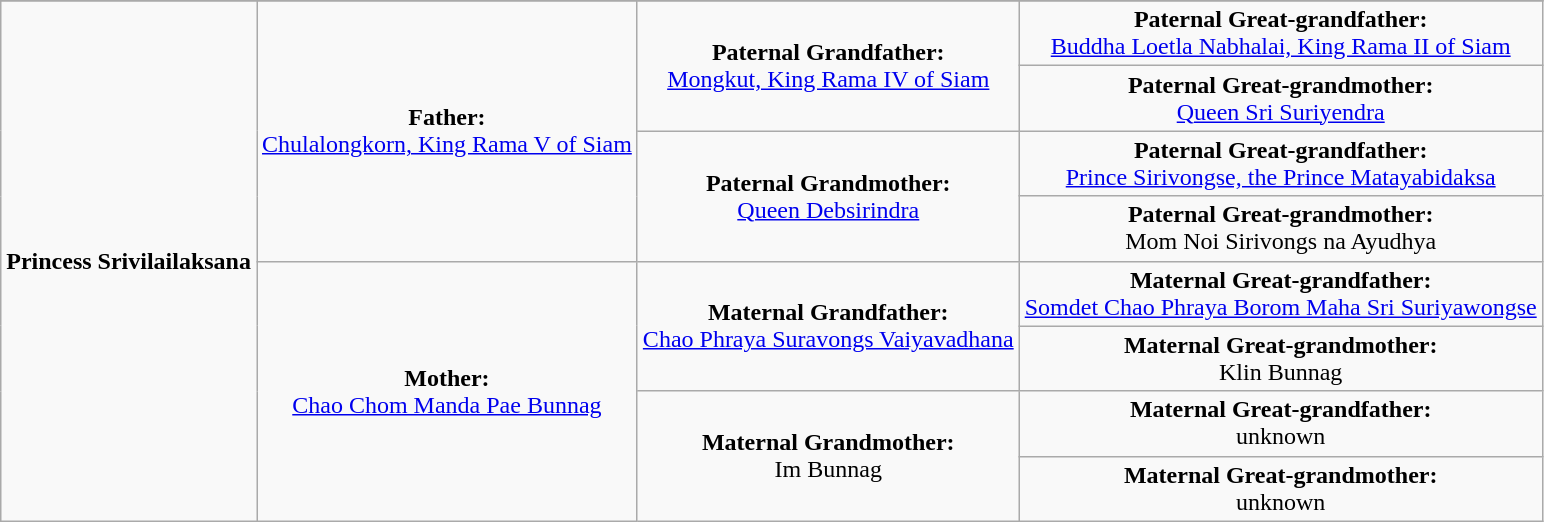<table class="wikitable">
<tr>
</tr>
<tr>
<td rowspan="8" align="center"><strong>Princess Srivilailaksana</strong></td>
<td rowspan="4" align="center"><strong>Father:</strong><br><a href='#'>Chulalongkorn, King Rama V of Siam</a></td>
<td rowspan="2" align="center"><strong>Paternal Grandfather:</strong><br><a href='#'>Mongkut, King Rama IV of Siam</a></td>
<td align = "center"><strong>Paternal Great-grandfather:</strong><br><a href='#'>Buddha Loetla Nabhalai, King Rama II of Siam</a></td>
</tr>
<tr>
<td align = "center"><strong>Paternal Great-grandmother:</strong><br><a href='#'>Queen Sri Suriyendra</a></td>
</tr>
<tr>
<td rowspan="2" align="center"><strong>Paternal Grandmother:</strong><br><a href='#'>Queen Debsirindra</a></td>
<td align = "center"><strong>Paternal Great-grandfather:</strong><br><a href='#'>Prince Sirivongse, the Prince Matayabidaksa</a></td>
</tr>
<tr>
<td align = "center"><strong>Paternal Great-grandmother:</strong><br>Mom Noi Sirivongs na Ayudhya</td>
</tr>
<tr>
<td rowspan="4" align="center"><strong>Mother:</strong><br><a href='#'>Chao Chom Manda Pae Bunnag</a></td>
<td rowspan="2" align="center"><strong>Maternal Grandfather:</strong><br><a href='#'>Chao Phraya Suravongs Vaiyavadhana</a></td>
<td align = "center"><strong>Maternal Great-grandfather:</strong><br><a href='#'>Somdet Chao Phraya Borom Maha Sri Suriyawongse</a></td>
</tr>
<tr>
<td align = "center"><strong>Maternal Great-grandmother:</strong><br>Klin Bunnag</td>
</tr>
<tr>
<td rowspan="2" align="center"><strong>Maternal Grandmother:</strong><br>Im Bunnag</td>
<td align = "center"><strong>Maternal Great-grandfather:</strong><br>unknown</td>
</tr>
<tr>
<td align = "center"><strong>Maternal Great-grandmother:</strong><br>unknown</td>
</tr>
</table>
